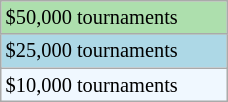<table class="wikitable" style="font-size:85%; width:12%;">
<tr style="background:#addfad;">
<td>$50,000 tournaments</td>
</tr>
<tr style="background:lightblue;">
<td>$25,000 tournaments</td>
</tr>
<tr style="background:#f0f8ff;">
<td>$10,000 tournaments</td>
</tr>
</table>
